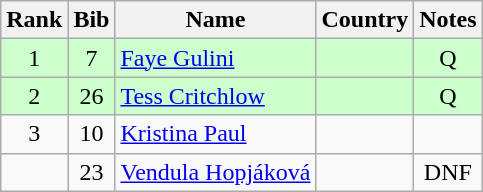<table class="wikitable" style="text-align:center;">
<tr>
<th>Rank</th>
<th>Bib</th>
<th>Name</th>
<th>Country</th>
<th>Notes</th>
</tr>
<tr bgcolor=ccffcc>
<td>1</td>
<td>7</td>
<td align=left><a href='#'>Faye Gulini</a></td>
<td align=left></td>
<td>Q</td>
</tr>
<tr bgcolor=ccffcc>
<td>2</td>
<td>26</td>
<td align=left><a href='#'>Tess Critchlow</a></td>
<td align=left></td>
<td>Q</td>
</tr>
<tr>
<td>3</td>
<td>10</td>
<td align=left><a href='#'>Kristina Paul</a></td>
<td align=left></td>
<td></td>
</tr>
<tr>
<td></td>
<td>23</td>
<td align=left><a href='#'>Vendula Hopjáková</a></td>
<td align=left></td>
<td>DNF</td>
</tr>
</table>
